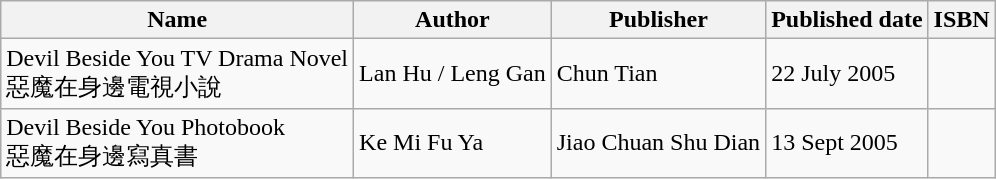<table class="wikitable">
<tr>
<th>Name</th>
<th>Author</th>
<th>Publisher</th>
<th>Published date</th>
<th>ISBN</th>
</tr>
<tr>
<td>Devil Beside You TV Drama Novel<br>惡魔在身邊電視小說</td>
<td>Lan Hu / Leng Gan</td>
<td>Chun Tian</td>
<td>22 July 2005</td>
<td></td>
</tr>
<tr>
<td>Devil Beside You Photobook<br>惡魔在身邊寫真書</td>
<td>Ke Mi Fu Ya</td>
<td>Jiao Chuan Shu Dian</td>
<td>13 Sept 2005</td>
<td></td>
</tr>
</table>
